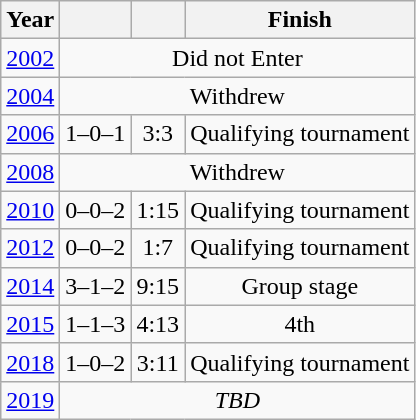<table class="wikitable">
<tr>
<th>Year</th>
<th></th>
<th></th>
<th>Finish</th>
</tr>
<tr align=center>
<td> <a href='#'>2002</a></td>
<td colspan=3>Did not Enter</td>
</tr>
<tr align=center>
<td> <a href='#'>2004</a></td>
<td colspan=3>Withdrew</td>
</tr>
<tr align=center>
<td> <a href='#'>2006</a></td>
<td>1–0–1</td>
<td>3:3</td>
<td>Qualifying tournament</td>
</tr>
<tr align=center>
<td> <a href='#'>2008</a></td>
<td colspan=3>Withdrew</td>
</tr>
<tr align=center>
<td> <a href='#'>2010</a></td>
<td>0–0–2</td>
<td>1:15</td>
<td>Qualifying tournament</td>
</tr>
<tr align=center>
<td> <a href='#'>2012</a></td>
<td>0–0–2</td>
<td>1:7</td>
<td>Qualifying tournament</td>
</tr>
<tr align=center>
<td> <a href='#'>2014</a></td>
<td>3–1–2</td>
<td>9:15</td>
<td>Group stage</td>
</tr>
<tr align=center>
<td> <a href='#'>2015</a></td>
<td>1–1–3</td>
<td>4:13</td>
<td>4th</td>
</tr>
<tr align=center>
<td> <a href='#'>2018</a></td>
<td>1–0–2</td>
<td>3:11</td>
<td>Qualifying tournament</td>
</tr>
<tr align=center>
<td> <a href='#'>2019</a></td>
<td colspan=3><em>TBD</em></td>
</tr>
</table>
